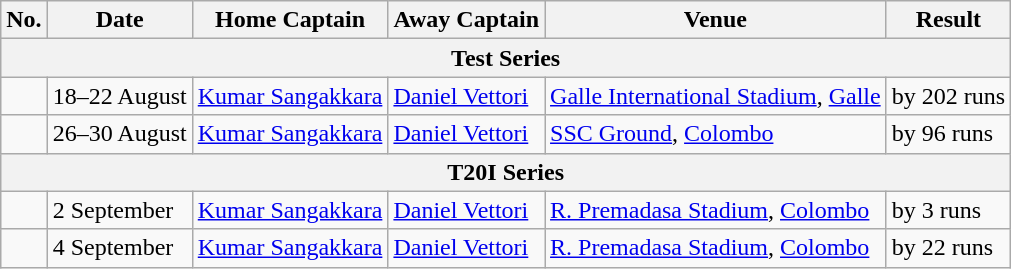<table class="wikitable">
<tr>
<th>No.</th>
<th>Date</th>
<th>Home Captain</th>
<th>Away Captain</th>
<th>Venue</th>
<th>Result</th>
</tr>
<tr>
<th colspan="9">Test Series</th>
</tr>
<tr>
<td></td>
<td>18–22 August</td>
<td><a href='#'>Kumar Sangakkara</a></td>
<td><a href='#'>Daniel Vettori</a></td>
<td><a href='#'>Galle International Stadium</a>, <a href='#'>Galle</a></td>
<td> by 202 runs</td>
</tr>
<tr>
<td></td>
<td>26–30 August</td>
<td><a href='#'>Kumar Sangakkara</a></td>
<td><a href='#'>Daniel Vettori</a></td>
<td><a href='#'>SSC Ground</a>, <a href='#'>Colombo</a></td>
<td> by 96 runs</td>
</tr>
<tr>
<th colspan="9">T20I Series</th>
</tr>
<tr>
<td></td>
<td>2 September</td>
<td><a href='#'>Kumar Sangakkara</a></td>
<td><a href='#'>Daniel Vettori</a></td>
<td><a href='#'>R. Premadasa Stadium</a>, <a href='#'>Colombo</a></td>
<td> by 3 runs</td>
</tr>
<tr>
<td></td>
<td>4 September</td>
<td><a href='#'>Kumar Sangakkara</a></td>
<td><a href='#'>Daniel Vettori</a></td>
<td><a href='#'>R. Premadasa Stadium</a>, <a href='#'>Colombo</a></td>
<td> by 22 runs</td>
</tr>
</table>
